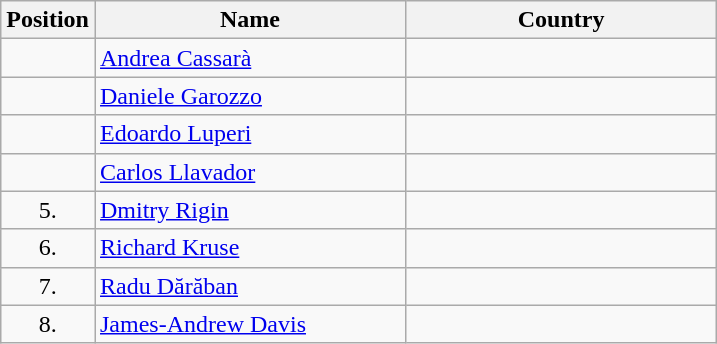<table class="wikitable">
<tr>
<th width="20">Position</th>
<th width="200">Name</th>
<th width="200">Country</th>
</tr>
<tr>
<td align="center"></td>
<td><a href='#'>Andrea Cassarà</a></td>
<td></td>
</tr>
<tr>
<td align="center"></td>
<td><a href='#'>Daniele Garozzo</a></td>
<td></td>
</tr>
<tr>
<td align="center"></td>
<td><a href='#'>Edoardo Luperi</a></td>
<td></td>
</tr>
<tr>
<td align="center"></td>
<td><a href='#'>Carlos Llavador</a></td>
<td></td>
</tr>
<tr>
<td align="center">5.</td>
<td><a href='#'>Dmitry Rigin</a></td>
<td></td>
</tr>
<tr>
<td align="center">6.</td>
<td><a href='#'>Richard Kruse</a></td>
<td></td>
</tr>
<tr>
<td align="center">7.</td>
<td><a href='#'>Radu Dărăban</a></td>
<td></td>
</tr>
<tr>
<td align="center">8.</td>
<td><a href='#'>James-Andrew Davis</a></td>
<td></td>
</tr>
</table>
